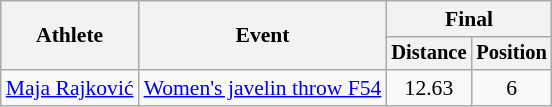<table class=wikitable style="font-size:90%">
<tr>
<th rowspan="2">Athlete</th>
<th rowspan="2">Event</th>
<th colspan="2">Final</th>
</tr>
<tr style="font-size:95%">
<th>Distance</th>
<th>Position</th>
</tr>
<tr align=center>
<td align=left><a href='#'>Maja Rajković</a></td>
<td align=left><a href='#'>Women's javelin throw F54</a></td>
<td>12.63</td>
<td>6</td>
</tr>
</table>
